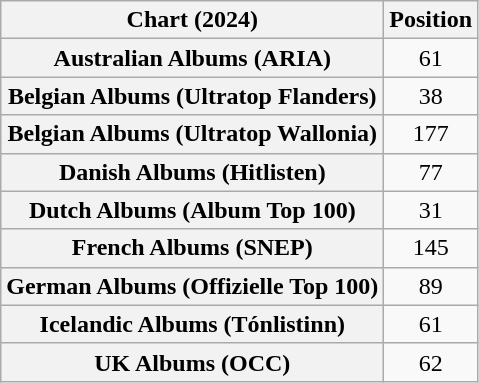<table class="wikitable sortable plainrowheaders" style="text-align:center">
<tr>
<th scope="col">Chart (2024)</th>
<th scope="col">Position</th>
</tr>
<tr>
<th scope="row">Australian Albums (ARIA)</th>
<td>61</td>
</tr>
<tr>
<th scope="row">Belgian Albums (Ultratop Flanders)</th>
<td>38</td>
</tr>
<tr>
<th scope="row">Belgian Albums (Ultratop Wallonia)</th>
<td>177</td>
</tr>
<tr>
<th scope="row">Danish Albums (Hitlisten)</th>
<td>77</td>
</tr>
<tr>
<th scope="row">Dutch Albums (Album Top 100)</th>
<td>31</td>
</tr>
<tr>
<th scope="row">French Albums (SNEP)</th>
<td>145</td>
</tr>
<tr>
<th scope="row">German Albums (Offizielle Top 100)</th>
<td>89</td>
</tr>
<tr>
<th scope="row">Icelandic Albums (Tónlistinn)</th>
<td>61</td>
</tr>
<tr>
<th scope="row">UK Albums (OCC)</th>
<td>62</td>
</tr>
</table>
